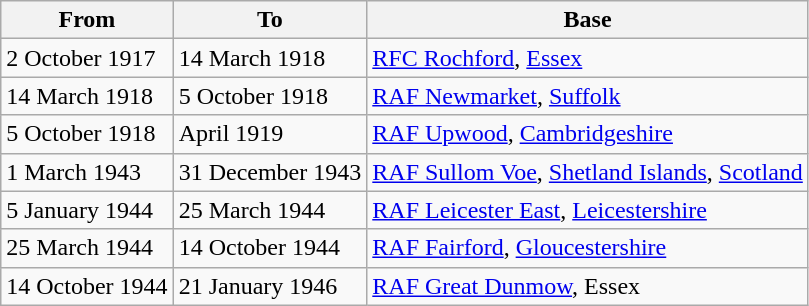<table class="wikitable">
<tr>
<th>From</th>
<th>To</th>
<th>Base</th>
</tr>
<tr>
<td>2 October 1917</td>
<td>14 March 1918</td>
<td><a href='#'>RFC Rochford</a>, <a href='#'>Essex</a></td>
</tr>
<tr>
<td>14 March 1918</td>
<td>5 October 1918</td>
<td><a href='#'>RAF Newmarket</a>, <a href='#'>Suffolk</a></td>
</tr>
<tr>
<td>5 October 1918</td>
<td>April 1919</td>
<td><a href='#'>RAF Upwood</a>, <a href='#'>Cambridgeshire</a></td>
</tr>
<tr>
<td>1 March 1943</td>
<td>31 December 1943</td>
<td><a href='#'>RAF Sullom Voe</a>, <a href='#'>Shetland Islands</a>, <a href='#'>Scotland</a></td>
</tr>
<tr>
<td>5 January 1944</td>
<td>25 March 1944</td>
<td><a href='#'>RAF Leicester East</a>, <a href='#'>Leicestershire</a></td>
</tr>
<tr>
<td>25 March 1944</td>
<td>14 October 1944</td>
<td><a href='#'>RAF Fairford</a>, <a href='#'>Gloucestershire</a></td>
</tr>
<tr>
<td>14 October 1944</td>
<td>21 January 1946</td>
<td><a href='#'>RAF Great Dunmow</a>, Essex</td>
</tr>
</table>
